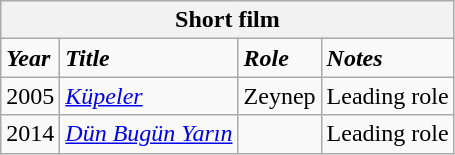<table class="wikitable">
<tr>
<th colspan="4">Short film</th>
</tr>
<tr>
<td><strong><em>Year</em></strong></td>
<td><strong><em>Title</em></strong></td>
<td><strong><em>Role</em></strong></td>
<td><strong><em>Notes</em></strong></td>
</tr>
<tr>
<td>2005</td>
<td><em><a href='#'>Küpeler</a></em></td>
<td>Zeynep</td>
<td>Leading role</td>
</tr>
<tr>
<td>2014</td>
<td><em><a href='#'>Dün Bugün Yarın</a></em></td>
<td></td>
<td>Leading role</td>
</tr>
</table>
